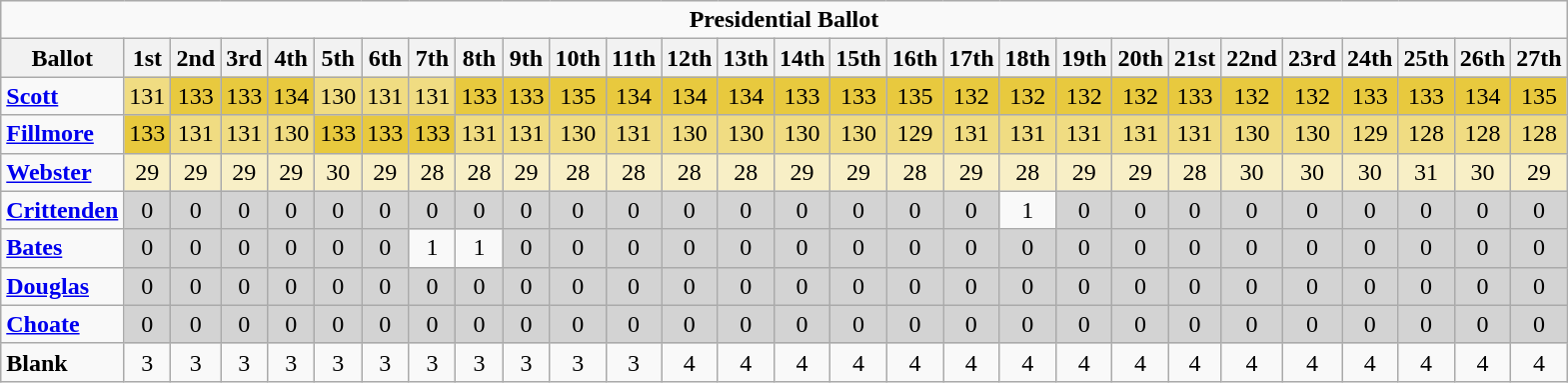<table class="wikitable" style="text-align:center">
<tr>
<td colspan="28"><strong>Presidential Ballot</strong></td>
</tr>
<tr>
<th>Ballot</th>
<th>1st</th>
<th>2nd</th>
<th>3rd</th>
<th>4th</th>
<th>5th</th>
<th>6th</th>
<th>7th</th>
<th>8th</th>
<th>9th</th>
<th>10th</th>
<th>11th</th>
<th>12th</th>
<th>13th</th>
<th>14th</th>
<th>15th</th>
<th>16th</th>
<th>17th</th>
<th>18th</th>
<th>19th</th>
<th>20th</th>
<th>21st</th>
<th>22nd</th>
<th>23rd</th>
<th>24th</th>
<th>25th</th>
<th>26th</th>
<th>27th</th>
</tr>
<tr>
<td align=left><strong><a href='#'>Scott</a></strong></td>
<td style="background:#f0dc82;">131</td>
<td style="background:#e8c93e;">133</td>
<td style="background:#e8c93e;">133</td>
<td style="background:#e8c93e;">134</td>
<td style="background:#f0dc82;">130</td>
<td style="background:#f0dc82;">131</td>
<td style="background:#f0dc82;">131</td>
<td style="background:#e8c93e;">133</td>
<td style="background:#e8c93e;">133</td>
<td style="background:#e8c93e;">135</td>
<td style="background:#e8c93e;">134</td>
<td style="background:#e8c93e;">134</td>
<td style="background:#e8c93e;">134</td>
<td style="background:#e8c93e;">133</td>
<td style="background:#e8c93e;">133</td>
<td style="background:#e8c93e;">135</td>
<td style="background:#e8c93e;">132</td>
<td style="background:#e8c93e;">132</td>
<td style="background:#e8c93e;">132</td>
<td style="background:#e8c93e;">132</td>
<td style="background:#e8c93e;">133</td>
<td style="background:#e8c93e;">132</td>
<td style="background:#e8c93e;">132</td>
<td style="background:#e8c93e;">133</td>
<td style="background:#e8c93e;">133</td>
<td style="background:#e8c93e;">134</td>
<td style="background:#e8c93e;">135</td>
</tr>
<tr>
<td align=left><strong><a href='#'>Fillmore</a></strong></td>
<td style="background:#e8c93e;">133</td>
<td style="background:#f0dc82;">131</td>
<td style="background:#f0dc82;">131</td>
<td style="background:#f0dc82;">130</td>
<td style="background:#e8c93e;">133</td>
<td style="background:#e8c93e;">133</td>
<td style="background:#e8c93e;">133</td>
<td style="background:#f0dc82;">131</td>
<td style="background:#f0dc82;">131</td>
<td style="background:#f0dc82;">130</td>
<td style="background:#f0dc82;">131</td>
<td style="background:#f0dc82;">130</td>
<td style="background:#f0dc82;">130</td>
<td style="background:#f0dc82;">130</td>
<td style="background:#f0dc82;">130</td>
<td style="background:#f0dc82;">129</td>
<td style="background:#f0dc82;">131</td>
<td style="background:#f0dc82;">131</td>
<td style="background:#f0dc82;">131</td>
<td style="background:#f0dc82;">131</td>
<td style="background:#f0dc82;">131</td>
<td style="background:#f0dc82;">130</td>
<td style="background:#f0dc82;">130</td>
<td style="background:#f0dc82;">129</td>
<td style="background:#f0dc82;">128</td>
<td style="background:#f0dc82;">128</td>
<td style="background:#f0dc82;">128</td>
</tr>
<tr>
<td align=left><strong><a href='#'>Webster</a></strong></td>
<td style="background:#f8efc6;">29</td>
<td style="background:#f8efc6;">29</td>
<td style="background:#f8efc6;">29</td>
<td style="background:#f8efc6;">29</td>
<td style="background:#f8efc6;">30</td>
<td style="background:#f8efc6;">29</td>
<td style="background:#f8efc6;">28</td>
<td style="background:#f8efc6;">28</td>
<td style="background:#f8efc6;">29</td>
<td style="background:#f8efc6;">28</td>
<td style="background:#f8efc6;">28</td>
<td style="background:#f8efc6;">28</td>
<td style="background:#f8efc6;">28</td>
<td style="background:#f8efc6;">29</td>
<td style="background:#f8efc6;">29</td>
<td style="background:#f8efc6;">28</td>
<td style="background:#f8efc6;">29</td>
<td style="background:#f8efc6;">28</td>
<td style="background:#f8efc6;">29</td>
<td style="background:#f8efc6;">29</td>
<td style="background:#f8efc6;">28</td>
<td style="background:#f8efc6;">30</td>
<td style="background:#f8efc6;">30</td>
<td style="background:#f8efc6;">30</td>
<td style="background:#f8efc6;">31</td>
<td style="background:#f8efc6;">30</td>
<td style="background:#f8efc6;">29</td>
</tr>
<tr>
<td align=left><strong><a href='#'>Crittenden</a></strong></td>
<td style="background:#d3d3d3">0</td>
<td style="background:#d3d3d3">0</td>
<td style="background:#d3d3d3">0</td>
<td style="background:#d3d3d3">0</td>
<td style="background:#d3d3d3">0</td>
<td style="background:#d3d3d3">0</td>
<td style="background:#d3d3d3">0</td>
<td style="background:#d3d3d3">0</td>
<td style="background:#d3d3d3">0</td>
<td style="background:#d3d3d3">0</td>
<td style="background:#d3d3d3">0</td>
<td style="background:#d3d3d3">0</td>
<td style="background:#d3d3d3">0</td>
<td style="background:#d3d3d3">0</td>
<td style="background:#d3d3d3">0</td>
<td style="background:#d3d3d3">0</td>
<td style="background:#d3d3d3">0</td>
<td>1</td>
<td style="background:#d3d3d3">0</td>
<td style="background:#d3d3d3">0</td>
<td style="background:#d3d3d3">0</td>
<td style="background:#d3d3d3">0</td>
<td style="background:#d3d3d3">0</td>
<td style="background:#d3d3d3">0</td>
<td style="background:#d3d3d3">0</td>
<td style="background:#d3d3d3">0</td>
<td style="background:#d3d3d3">0</td>
</tr>
<tr>
<td align=left><strong><a href='#'>Bates</a></strong></td>
<td style="background:#d3d3d3">0</td>
<td style="background:#d3d3d3">0</td>
<td style="background:#d3d3d3">0</td>
<td style="background:#d3d3d3">0</td>
<td style="background:#d3d3d3">0</td>
<td style="background:#d3d3d3">0</td>
<td>1</td>
<td>1</td>
<td style="background:#d3d3d3">0</td>
<td style="background:#d3d3d3">0</td>
<td style="background:#d3d3d3">0</td>
<td style="background:#d3d3d3">0</td>
<td style="background:#d3d3d3">0</td>
<td style="background:#d3d3d3">0</td>
<td style="background:#d3d3d3">0</td>
<td style="background:#d3d3d3">0</td>
<td style="background:#d3d3d3">0</td>
<td style="background:#d3d3d3">0</td>
<td style="background:#d3d3d3">0</td>
<td style="background:#d3d3d3">0</td>
<td style="background:#d3d3d3">0</td>
<td style="background:#d3d3d3">0</td>
<td style="background:#d3d3d3">0</td>
<td style="background:#d3d3d3">0</td>
<td style="background:#d3d3d3">0</td>
<td style="background:#d3d3d3">0</td>
<td style="background:#d3d3d3">0</td>
</tr>
<tr>
<td align=left><strong><a href='#'>Douglas</a></strong></td>
<td style="background:#d3d3d3">0</td>
<td style="background:#d3d3d3">0</td>
<td style="background:#d3d3d3">0</td>
<td style="background:#d3d3d3">0</td>
<td style="background:#d3d3d3">0</td>
<td style="background:#d3d3d3">0</td>
<td style="background:#d3d3d3">0</td>
<td style="background:#d3d3d3">0</td>
<td style="background:#d3d3d3">0</td>
<td style="background:#d3d3d3">0</td>
<td style="background:#d3d3d3">0</td>
<td style="background:#d3d3d3">0</td>
<td style="background:#d3d3d3">0</td>
<td style="background:#d3d3d3">0</td>
<td style="background:#d3d3d3">0</td>
<td style="background:#d3d3d3">0</td>
<td style="background:#d3d3d3">0</td>
<td style="background:#d3d3d3">0</td>
<td style="background:#d3d3d3">0</td>
<td style="background:#d3d3d3">0</td>
<td style="background:#d3d3d3">0</td>
<td style="background:#d3d3d3">0</td>
<td style="background:#d3d3d3">0</td>
<td style="background:#d3d3d3">0</td>
<td style="background:#d3d3d3">0</td>
<td style="background:#d3d3d3">0</td>
<td style="background:#d3d3d3">0</td>
</tr>
<tr>
<td align=left><strong><a href='#'>Choate</a></strong></td>
<td style="background:#d3d3d3">0</td>
<td style="background:#d3d3d3">0</td>
<td style="background:#d3d3d3">0</td>
<td style="background:#d3d3d3">0</td>
<td style="background:#d3d3d3">0</td>
<td style="background:#d3d3d3">0</td>
<td style="background:#d3d3d3">0</td>
<td style="background:#d3d3d3">0</td>
<td style="background:#d3d3d3">0</td>
<td style="background:#d3d3d3">0</td>
<td style="background:#d3d3d3">0</td>
<td style="background:#d3d3d3">0</td>
<td style="background:#d3d3d3">0</td>
<td style="background:#d3d3d3">0</td>
<td style="background:#d3d3d3">0</td>
<td style="background:#d3d3d3">0</td>
<td style="background:#d3d3d3">0</td>
<td style="background:#d3d3d3">0</td>
<td style="background:#d3d3d3">0</td>
<td style="background:#d3d3d3">0</td>
<td style="background:#d3d3d3">0</td>
<td style="background:#d3d3d3">0</td>
<td style="background:#d3d3d3">0</td>
<td style="background:#d3d3d3">0</td>
<td style="background:#d3d3d3">0</td>
<td style="background:#d3d3d3">0</td>
<td style="background:#d3d3d3">0</td>
</tr>
<tr>
<td align=left><strong>Blank</strong></td>
<td>3</td>
<td>3</td>
<td>3</td>
<td>3</td>
<td>3</td>
<td>3</td>
<td>3</td>
<td>3</td>
<td>3</td>
<td>3</td>
<td>3</td>
<td>4</td>
<td>4</td>
<td>4</td>
<td>4</td>
<td>4</td>
<td>4</td>
<td>4</td>
<td>4</td>
<td>4</td>
<td>4</td>
<td>4</td>
<td>4</td>
<td>4</td>
<td>4</td>
<td>4</td>
<td>4</td>
</tr>
</table>
